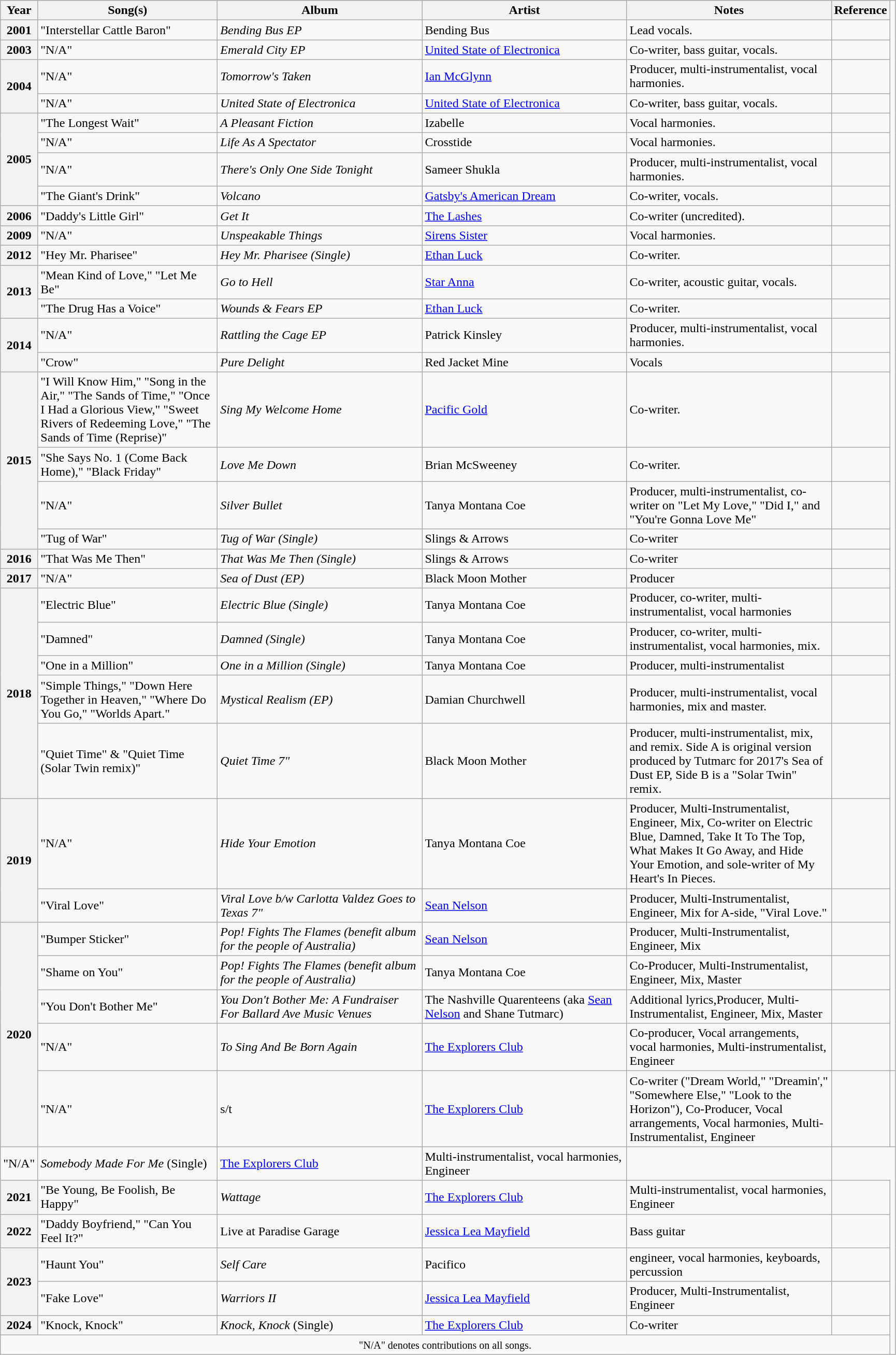<table class="wikitable plainrowheaders" style="text-align:left; ">
<tr>
<th scope="col" style="width:2em; ">Year</th>
<th scope="col" style="width:14em; ">Song(s)</th>
<th scope="col" style="width:16em; ">Album</th>
<th scope="col" style="width:16em; ">Artist</th>
<th scope="col" style="width:16em; ">Notes</th>
<th scope="col" style="width:4em; ">Reference</th>
</tr>
<tr>
<th scope="row">2001</th>
<td>"Interstellar Cattle Baron"</td>
<td><em>Bending Bus EP</em></td>
<td>Bending Bus</td>
<td>Lead vocals.</td>
<td style="text-align: center; "></td>
</tr>
<tr>
<th scope="row">2003</th>
<td>"N/A"</td>
<td><em>Emerald City EP</em></td>
<td><a href='#'>United State of Electronica</a></td>
<td>Co-writer, bass guitar, vocals.</td>
<td style="text-align: center; "></td>
</tr>
<tr>
<th scope="row"  rowspan="2">2004</th>
<td>"N/A"</td>
<td><em>Tomorrow's Taken</em></td>
<td><a href='#'>Ian McGlynn</a></td>
<td>Producer, multi-instrumentalist, vocal harmonies.</td>
<td style="text-align: center; "></td>
</tr>
<tr>
<td>"N/A"</td>
<td><em>United State of Electronica</em></td>
<td><a href='#'>United State of Electronica</a></td>
<td>Co-writer, bass guitar, vocals.</td>
<td style="text-align: center; "></td>
</tr>
<tr>
<th scope="row"  rowspan="4">2005</th>
<td>"The Longest Wait"</td>
<td><em>A Pleasant Fiction</em></td>
<td>Izabelle</td>
<td>Vocal harmonies.</td>
<td style="text-align: center; "></td>
</tr>
<tr>
<td>"N/A"</td>
<td><em>Life As A Spectator</em></td>
<td>Crosstide</td>
<td>Vocal harmonies.</td>
<td style="text-align: center; "></td>
</tr>
<tr>
<td>"N/A"</td>
<td><em>There's Only One Side Tonight</em></td>
<td>Sameer Shukla</td>
<td>Producer, multi-instrumentalist, vocal harmonies.</td>
<td style="text-align: center; "></td>
</tr>
<tr>
<td>"The Giant's Drink"</td>
<td><em>Volcano</em></td>
<td><a href='#'>Gatsby's American Dream</a></td>
<td>Co-writer, vocals.</td>
<td style="text-align: center; "></td>
</tr>
<tr>
<th scope="row">2006</th>
<td>"Daddy's Little Girl"</td>
<td><em>Get It</em></td>
<td><a href='#'>The Lashes</a></td>
<td>Co-writer (uncredited).</td>
<td style="text-align: center; "></td>
</tr>
<tr>
<th scope="row">2009</th>
<td>"N/A"</td>
<td><em>Unspeakable Things</em></td>
<td><a href='#'>Sirens Sister</a></td>
<td>Vocal harmonies.</td>
<td style="text-align: center; "></td>
</tr>
<tr>
<th scope="row">2012</th>
<td>"Hey Mr. Pharisee"</td>
<td><em>Hey Mr. Pharisee (Single)</em></td>
<td><a href='#'>Ethan Luck</a></td>
<td>Co-writer.</td>
<td style="text-align: center; "></td>
</tr>
<tr>
<th scope="row" rowspan="2">2013</th>
<td>"Mean Kind of Love," "Let Me Be"</td>
<td><em>Go to Hell</em></td>
<td><a href='#'>Star Anna</a></td>
<td>Co-writer, acoustic guitar, vocals.</td>
<td style="text-align: center; "></td>
</tr>
<tr>
<td>"The Drug Has a Voice"</td>
<td><em>Wounds & Fears EP</em></td>
<td><a href='#'>Ethan Luck</a></td>
<td>Co-writer.</td>
<td style="text-align: center; "></td>
</tr>
<tr>
<th scope="row" rowspan="2">2014</th>
<td>"N/A"</td>
<td><em>Rattling the Cage EP</em></td>
<td>Patrick Kinsley</td>
<td>Producer, multi-instrumentalist, vocal harmonies.</td>
<td style="text-align: center; "></td>
</tr>
<tr>
<td>"Crow"</td>
<td><em>Pure Delight</em></td>
<td>Red Jacket Mine</td>
<td>Vocals</td>
<td style="text-align: center; "></td>
</tr>
<tr>
<th scope="row" rowspan="4">2015</th>
<td>"I Will Know Him," "Song in the Air," "The Sands of Time," "Once I Had a Glorious View," "Sweet Rivers of Redeeming Love," "The Sands of Time (Reprise)"</td>
<td><em>Sing My Welcome Home</em></td>
<td><a href='#'>Pacific Gold</a></td>
<td>Co-writer.</td>
<td style="text-align: center; "></td>
</tr>
<tr>
<td>"She Says No. 1 (Come Back Home)," "Black Friday"</td>
<td><em>Love Me Down</em></td>
<td>Brian McSweeney</td>
<td>Co-writer.</td>
<td style="text-align: center; "></td>
</tr>
<tr>
<td>"N/A"</td>
<td><em>Silver Bullet</em></td>
<td>Tanya Montana Coe</td>
<td>Producer, multi-instrumentalist, co-writer on "Let My Love," "Did I," and "You're Gonna Love Me"</td>
<td style="text-align: center; "></td>
</tr>
<tr>
<td>"Tug of War"</td>
<td><em>Tug of War (Single)</em></td>
<td>Slings & Arrows</td>
<td>Co-writer</td>
<td style="text-align: center; "></td>
</tr>
<tr>
<th scope="row">2016</th>
<td>"That Was Me Then"</td>
<td><em>That Was Me Then (Single)</em></td>
<td>Slings & Arrows</td>
<td>Co-writer</td>
<td style="text-align: center; "></td>
</tr>
<tr>
<th scope="row">2017</th>
<td>"N/A"</td>
<td><em>Sea of Dust (EP)</em></td>
<td>Black Moon Mother</td>
<td>Producer</td>
<td style="text-align: center; "></td>
</tr>
<tr>
<th scope="row" rowspan="5">2018</th>
<td>"Electric Blue"</td>
<td><em>Electric Blue (Single)</em></td>
<td>Tanya Montana Coe</td>
<td>Producer, co-writer, multi-instrumentalist, vocal harmonies</td>
<td style="text-align: center; "></td>
</tr>
<tr>
<td>"Damned"</td>
<td><em>Damned (Single)</em></td>
<td>Tanya Montana Coe</td>
<td>Producer, co-writer, multi-instrumentalist, vocal harmonies, mix.</td>
<td style="text-align: center; "></td>
</tr>
<tr>
<td>"One in a Million"</td>
<td><em>One in a Million (Single)</em></td>
<td>Tanya Montana Coe</td>
<td>Producer, multi-instrumentalist</td>
<td style="text-align: center; "></td>
</tr>
<tr>
<td>"Simple Things," "Down Here Together in Heaven," "Where Do You Go," "Worlds Apart."</td>
<td><em>Mystical Realism (EP)</em></td>
<td>Damian Churchwell</td>
<td>Producer, multi-instrumentalist, vocal harmonies, mix and master.</td>
<td style="text-align: center; "></td>
</tr>
<tr>
<td>"Quiet Time" & "Quiet Time (Solar Twin remix)"</td>
<td><em>Quiet Time 7"</em></td>
<td>Black Moon Mother</td>
<td>Producer, multi-instrumentalist, mix, and remix.  Side A is original version produced by Tutmarc for 2017's Sea of Dust EP, Side B is a "Solar Twin" remix.</td>
<td style="text-align: center; "></td>
</tr>
<tr>
<th scope="row" rowspan="2">2019</th>
<td>"N/A"</td>
<td><em>Hide Your Emotion</em></td>
<td>Tanya Montana Coe</td>
<td>Producer, Multi-Instrumentalist, Engineer, Mix, Co-writer on Electric Blue, Damned, Take It To The Top, What Makes It Go Away, and Hide Your Emotion, and sole-writer of My Heart's In Pieces.</td>
<td style="text-align: center; "></td>
</tr>
<tr>
<td>"Viral Love"</td>
<td><em>Viral Love b/w Carlotta Valdez Goes to Texas 7"</em></td>
<td><a href='#'>Sean Nelson</a></td>
<td>Producer, Multi-Instrumentalist, Engineer, Mix for A-side, "Viral Love."</td>
<td style="text-align: center; "></td>
</tr>
<tr>
<th scope="row" rowspan="5">2020</th>
<td>"Bumper Sticker"</td>
<td><em>Pop! Fights The Flames (benefit album for the people of Australia)</em></td>
<td><a href='#'>Sean Nelson</a></td>
<td>Producer, Multi-Instrumentalist, Engineer, Mix</td>
<td style="text-align: center; "></td>
</tr>
<tr>
<td>"Shame on You"</td>
<td><em>Pop! Fights The Flames (benefit album for the people of Australia)</em></td>
<td>Tanya Montana Coe</td>
<td>Co-Producer, Multi-Instrumentalist, Engineer, Mix, Master</td>
<td style="text-align: center; "></td>
</tr>
<tr>
<td>"You Don't Bother Me"</td>
<td><em>You Don't Bother Me: A Fundraiser For Ballard Ave Music Venues</em></td>
<td>The Nashville Quarenteens (aka <a href='#'>Sean Nelson</a> and Shane Tutmarc)</td>
<td>Additional lyrics,Producer, Multi-Instrumentalist, Engineer, Mix, Master</td>
<td style="text-align: center; "></td>
</tr>
<tr>
<td>"N/A"</td>
<td><em>To Sing And Be Born Again</em></td>
<td><a href='#'>The Explorers Club</a></td>
<td>Co-producer, Vocal arrangements, vocal harmonies, Multi-instrumentalist, Engineer</td>
<td style="text-align: center; "></td>
</tr>
<tr>
<td>"N/A"</td>
<td>s/t</td>
<td><a href='#'>The Explorers Club</a></td>
<td>Co-writer ("Dream World," "Dreamin'," "Somewhere Else," "Look to the Horizon"), Co-Producer, Vocal arrangements, Vocal harmonies, Multi-Instrumentalist, Engineer</td>
<td style="text-align: center; "></td>
<td style="text-align: center; "></td>
</tr>
<tr>
<td>"N/A"</td>
<td><em>Somebody Made For Me</em> (Single)</td>
<td><a href='#'>The Explorers Club</a></td>
<td>Multi-instrumentalist, vocal harmonies, Engineer</td>
<td style="text-align: center; "></td>
</tr>
<tr>
<th scope="row" rowspan="1">2021</th>
<td>"Be Young, Be Foolish, Be Happy"</td>
<td><em>Wattage</em></td>
<td><a href='#'>The Explorers Club</a></td>
<td>Multi-instrumentalist, vocal harmonies, Engineer</td>
<td style="text-align: center; "></td>
</tr>
<tr>
<th scope="row" rowspan="1">2022</th>
<td>"Daddy Boyfriend," "Can You Feel It?"</td>
<td>Live at Paradise Garage</td>
<td><a href='#'>Jessica Lea Mayfield</a></td>
<td>Bass guitar</td>
<td style="text-align: center; "></td>
</tr>
<tr>
<th scope="row" rowspan="2">2023</th>
<td>"Haunt You"</td>
<td><em>Self Care</em></td>
<td>Pacifico</td>
<td>engineer, vocal harmonies, keyboards, percussion</td>
<td style="text-align: center; "></td>
</tr>
<tr>
<td>"Fake Love"</td>
<td><em>Warriors II</em></td>
<td><a href='#'>Jessica Lea Mayfield</a></td>
<td>Producer, Multi-Instrumentalist, Engineer</td>
<td style="text-align: center; "></td>
</tr>
<tr>
<th scope="row" rowspan="1">2024</th>
<td>"Knock, Knock"</td>
<td><em>Knock, Knock</em> (Single)</td>
<td><a href='#'>The Explorers Club</a></td>
<td>Co-writer</td>
<td style="text-align: center; "></td>
</tr>
<tr>
<td colspan="6" style="text-align: center; "><small>"N/A" denotes contributions on all songs.</small></td>
</tr>
</table>
